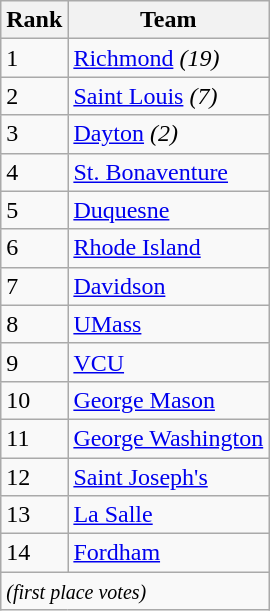<table class=wikitable>
<tr>
<th>Rank</th>
<th>Team</th>
</tr>
<tr>
<td>1</td>
<td><a href='#'>Richmond</a> <em>(19)</em></td>
</tr>
<tr>
<td>2</td>
<td><a href='#'>Saint Louis</a> <em>(7)</em></td>
</tr>
<tr>
<td>3</td>
<td><a href='#'>Dayton</a> <em>(2)</em></td>
</tr>
<tr>
<td>4</td>
<td><a href='#'>St. Bonaventure</a></td>
</tr>
<tr>
<td>5</td>
<td><a href='#'>Duquesne</a></td>
</tr>
<tr>
<td>6</td>
<td><a href='#'>Rhode Island</a></td>
</tr>
<tr>
<td>7</td>
<td><a href='#'>Davidson</a></td>
</tr>
<tr>
<td>8</td>
<td><a href='#'>UMass</a></td>
</tr>
<tr>
<td>9</td>
<td><a href='#'>VCU</a></td>
</tr>
<tr>
<td>10</td>
<td><a href='#'>George Mason</a></td>
</tr>
<tr>
<td>11</td>
<td><a href='#'>George Washington</a></td>
</tr>
<tr>
<td>12</td>
<td><a href='#'>Saint Joseph's</a></td>
</tr>
<tr>
<td>13</td>
<td><a href='#'>La Salle</a></td>
</tr>
<tr>
<td>14</td>
<td><a href='#'>Fordham</a></td>
</tr>
<tr>
<td colspan="2" valign="middle"><small><em>(first place votes)</em></small></td>
</tr>
</table>
